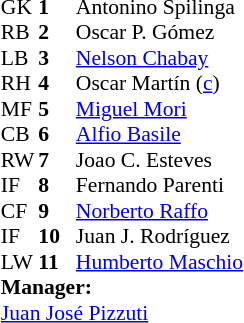<table cellspacing="0" cellpadding="0" style="font-size:90%; margin:0.2em auto;">
<tr>
<th width="25"></th>
<th width="25"></th>
</tr>
<tr>
<td>GK</td>
<td><strong>1</strong></td>
<td> Antonino Spilinga</td>
</tr>
<tr>
<td>RB</td>
<td><strong>2</strong></td>
<td> Oscar P. Gómez</td>
</tr>
<tr>
<td>LB</td>
<td><strong>3</strong></td>
<td> <a href='#'>Nelson Chabay</a></td>
</tr>
<tr>
<td>RH</td>
<td><strong>4</strong></td>
<td> Oscar Martín (<a href='#'>c</a>)</td>
</tr>
<tr>
<td>MF</td>
<td><strong>5</strong></td>
<td> <a href='#'>Miguel Mori</a></td>
</tr>
<tr>
<td>CB</td>
<td><strong>6</strong></td>
<td> <a href='#'>Alfio Basile</a></td>
</tr>
<tr>
<td>RW</td>
<td><strong>7</strong></td>
<td> Joao C. Esteves</td>
</tr>
<tr>
<td>IF</td>
<td><strong>8</strong></td>
<td> Fernando Parenti</td>
</tr>
<tr>
<td>CF</td>
<td><strong>9</strong></td>
<td> <a href='#'>Norberto Raffo</a></td>
</tr>
<tr>
<td>IF</td>
<td><strong>10</strong></td>
<td> Juan J. Rodríguez</td>
</tr>
<tr>
<td>LW</td>
<td><strong>11</strong></td>
<td> <a href='#'>Humberto Maschio</a></td>
</tr>
<tr>
<td colspan=3><strong>Manager:</strong></td>
</tr>
<tr>
<td colspan=4> <a href='#'>Juan José Pizzuti</a></td>
</tr>
</table>
